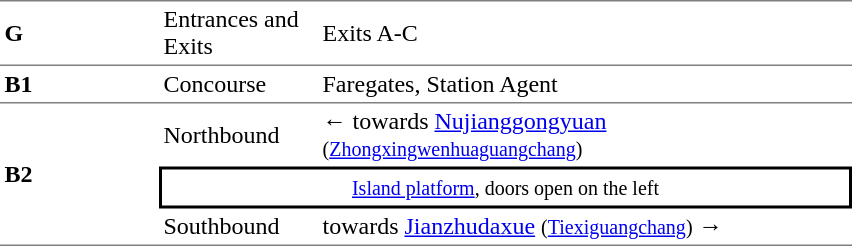<table cellspacing=0 cellpadding=3>
<tr>
<td style="border-top:solid 1px gray;border-bottom:solid 1px gray;" width=100><strong>G</strong></td>
<td style="border-top:solid 1px gray;border-bottom:solid 1px gray;" width=100>Entrances and Exits</td>
<td style="border-top:solid 1px gray;border-bottom:solid 1px gray;" width=350>Exits A-C</td>
</tr>
<tr>
<td style="border-bottom:solid 1px gray;"><strong>B1</strong></td>
<td style="border-bottom:solid 1px gray;">Concourse</td>
<td style="border-bottom:solid 1px gray;">Faregates, Station Agent</td>
</tr>
<tr>
<td style="border-bottom:solid 1px gray;" rowspan=3><strong>B2</strong></td>
<td>Northbound</td>
<td>←  towards <a href='#'>Nujianggongyuan</a> <small>(<a href='#'>Zhongxingwenhuaguangchang</a>)</small></td>
</tr>
<tr>
<td style="border-right:solid 2px black;border-left:solid 2px black;border-top:solid 2px black;border-bottom:solid 2px black;text-align:center;" colspan=2><small><a href='#'>Island platform</a>, doors open on the left</small></td>
</tr>
<tr>
<td style="border-bottom:solid 1px gray;">Southbound</td>
<td style="border-bottom:solid 1px gray;">  towards <a href='#'>Jianzhudaxue</a> <small>(<a href='#'>Tiexiguangchang</a>)</small> →</td>
</tr>
</table>
